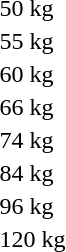<table>
<tr>
<td rowspan=2>50 kg</td>
<td rowspan=2></td>
<td rowspan=2></td>
<td></td>
</tr>
<tr>
<td></td>
</tr>
<tr>
<td rowspan=2>55 kg</td>
<td rowspan=2></td>
<td rowspan=2></td>
<td></td>
</tr>
<tr>
<td></td>
</tr>
<tr>
<td rowspan=2>60 kg</td>
<td rowspan=2></td>
<td rowspan=2></td>
<td></td>
</tr>
<tr>
<td></td>
</tr>
<tr>
<td rowspan=2>66 kg</td>
<td rowspan=2></td>
<td rowspan=2></td>
<td></td>
</tr>
<tr>
<td></td>
</tr>
<tr>
<td rowspan=2>74 kg</td>
<td rowspan=2></td>
<td rowspan=2></td>
<td></td>
</tr>
<tr>
<td></td>
</tr>
<tr>
<td rowspan=2>84 kg</td>
<td rowspan=2></td>
<td rowspan=2></td>
<td></td>
</tr>
<tr>
<td></td>
</tr>
<tr>
<td rowspan=2>96 kg</td>
<td rowspan=2></td>
<td rowspan=2></td>
<td></td>
</tr>
<tr>
<td></td>
</tr>
<tr>
<td rowspan=2>120 kg</td>
<td rowspan=2></td>
<td rowspan=2></td>
<td></td>
</tr>
<tr>
<td></td>
</tr>
<tr>
</tr>
</table>
